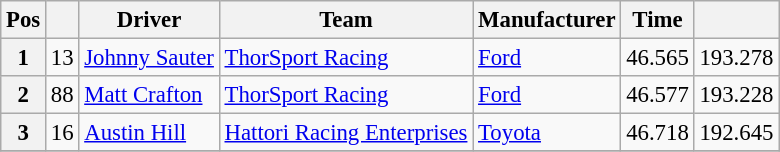<table class="wikitable" style="font-size:95%">
<tr>
<th>Pos</th>
<th></th>
<th>Driver</th>
<th>Team</th>
<th>Manufacturer</th>
<th>Time</th>
<th></th>
</tr>
<tr>
<th>1</th>
<td>13</td>
<td><a href='#'>Johnny Sauter</a></td>
<td><a href='#'>ThorSport Racing</a></td>
<td><a href='#'>Ford</a></td>
<td>46.565</td>
<td>193.278</td>
</tr>
<tr>
<th>2</th>
<td>88</td>
<td><a href='#'>Matt Crafton</a></td>
<td><a href='#'>ThorSport Racing</a></td>
<td><a href='#'>Ford</a></td>
<td>46.577</td>
<td>193.228</td>
</tr>
<tr>
<th>3</th>
<td>16</td>
<td><a href='#'>Austin Hill</a></td>
<td><a href='#'>Hattori Racing Enterprises</a></td>
<td><a href='#'>Toyota</a></td>
<td>46.718</td>
<td>192.645</td>
</tr>
<tr>
</tr>
</table>
